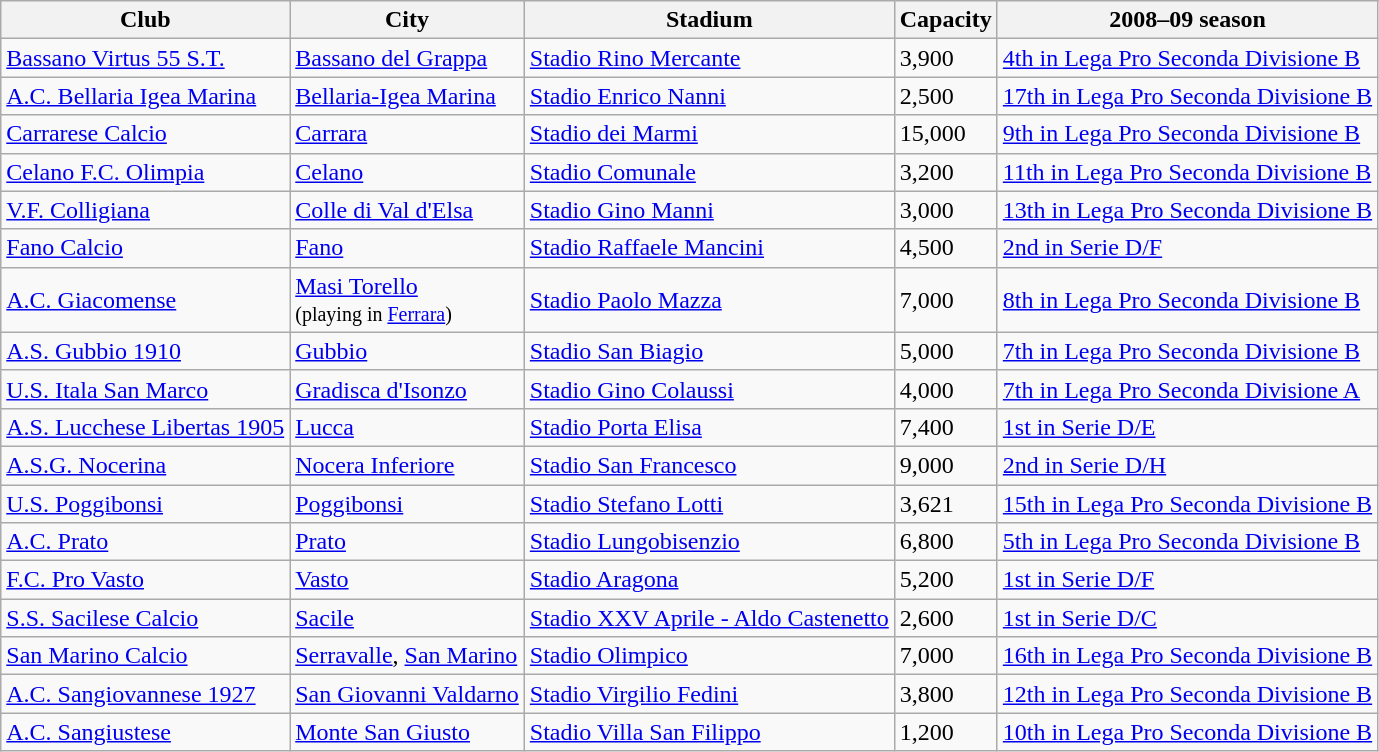<table class="wikitable sortable">
<tr>
<th>Club</th>
<th>City</th>
<th>Stadium</th>
<th>Capacity</th>
<th>2008–09 season</th>
</tr>
<tr>
<td><a href='#'>Bassano Virtus 55 S.T.</a></td>
<td><a href='#'>Bassano del Grappa</a></td>
<td><a href='#'>Stadio Rino Mercante</a></td>
<td>3,900</td>
<td><a href='#'>4th in Lega Pro Seconda Divisione B</a></td>
</tr>
<tr>
<td><a href='#'>A.C. Bellaria Igea Marina</a></td>
<td><a href='#'>Bellaria-Igea Marina</a></td>
<td><a href='#'>Stadio Enrico Nanni</a></td>
<td>2,500</td>
<td><a href='#'>17th in Lega Pro Seconda Divisione B</a></td>
</tr>
<tr>
<td><a href='#'>Carrarese Calcio</a></td>
<td><a href='#'>Carrara</a></td>
<td><a href='#'>Stadio dei Marmi</a></td>
<td>15,000</td>
<td><a href='#'>9th in Lega Pro Seconda Divisione B</a></td>
</tr>
<tr>
<td><a href='#'>Celano F.C. Olimpia</a></td>
<td><a href='#'>Celano</a></td>
<td><a href='#'>Stadio Comunale</a></td>
<td>3,200</td>
<td><a href='#'>11th in Lega Pro Seconda Divisione B</a></td>
</tr>
<tr>
<td><a href='#'>V.F. Colligiana</a></td>
<td><a href='#'>Colle di Val d'Elsa</a></td>
<td><a href='#'>Stadio Gino Manni</a></td>
<td>3,000</td>
<td><a href='#'>13th in Lega Pro Seconda Divisione B</a></td>
</tr>
<tr>
<td><a href='#'>Fano Calcio</a></td>
<td><a href='#'>Fano</a></td>
<td><a href='#'>Stadio Raffaele Mancini</a></td>
<td>4,500</td>
<td><a href='#'>2nd in Serie D/F</a></td>
</tr>
<tr>
<td><a href='#'>A.C. Giacomense</a></td>
<td><a href='#'>Masi Torello</a><br><small>(playing in <a href='#'>Ferrara</a>)</small></td>
<td><a href='#'>Stadio Paolo Mazza</a></td>
<td>7,000</td>
<td><a href='#'>8th in Lega Pro Seconda Divisione B</a></td>
</tr>
<tr>
<td><a href='#'>A.S. Gubbio 1910</a></td>
<td><a href='#'>Gubbio</a></td>
<td><a href='#'>Stadio San Biagio</a></td>
<td>5,000</td>
<td><a href='#'>7th in Lega Pro Seconda Divisione B</a></td>
</tr>
<tr>
<td><a href='#'>U.S. Itala San Marco</a></td>
<td><a href='#'>Gradisca d'Isonzo</a></td>
<td><a href='#'>Stadio Gino Colaussi</a></td>
<td>4,000</td>
<td><a href='#'>7th in Lega Pro Seconda Divisione A</a></td>
</tr>
<tr>
<td><a href='#'>A.S. Lucchese Libertas 1905</a></td>
<td><a href='#'>Lucca</a></td>
<td><a href='#'>Stadio Porta Elisa</a></td>
<td>7,400</td>
<td><a href='#'>1st in Serie D/E</a></td>
</tr>
<tr>
<td><a href='#'>A.S.G. Nocerina</a></td>
<td><a href='#'>Nocera Inferiore</a></td>
<td><a href='#'>Stadio San Francesco</a></td>
<td>9,000</td>
<td><a href='#'>2nd in Serie D/H</a></td>
</tr>
<tr>
<td><a href='#'>U.S. Poggibonsi</a></td>
<td><a href='#'>Poggibonsi</a></td>
<td><a href='#'>Stadio Stefano Lotti</a></td>
<td>3,621</td>
<td><a href='#'>15th in Lega Pro Seconda Divisione B</a></td>
</tr>
<tr>
<td><a href='#'>A.C. Prato</a></td>
<td><a href='#'>Prato</a></td>
<td><a href='#'>Stadio Lungobisenzio</a></td>
<td>6,800</td>
<td><a href='#'>5th in Lega Pro Seconda Divisione B</a></td>
</tr>
<tr>
<td><a href='#'>F.C. Pro Vasto</a></td>
<td><a href='#'>Vasto</a></td>
<td><a href='#'>Stadio Aragona</a></td>
<td>5,200</td>
<td><a href='#'>1st in Serie D/F</a></td>
</tr>
<tr>
<td><a href='#'>S.S. Sacilese Calcio</a></td>
<td><a href='#'>Sacile</a></td>
<td><a href='#'>Stadio XXV Aprile - Aldo Castenetto</a></td>
<td>2,600</td>
<td><a href='#'>1st in Serie D/C</a></td>
</tr>
<tr>
<td><a href='#'>San Marino Calcio</a></td>
<td><a href='#'>Serravalle</a>, <a href='#'>San Marino</a></td>
<td><a href='#'>Stadio Olimpico</a></td>
<td>7,000</td>
<td><a href='#'>16th in Lega Pro Seconda Divisione B</a></td>
</tr>
<tr>
<td><a href='#'>A.C. Sangiovannese 1927</a></td>
<td><a href='#'>San Giovanni Valdarno</a></td>
<td><a href='#'>Stadio Virgilio Fedini</a></td>
<td>3,800</td>
<td><a href='#'>12th in Lega Pro Seconda Divisione B</a></td>
</tr>
<tr>
<td><a href='#'>A.C. Sangiustese</a></td>
<td><a href='#'>Monte San Giusto</a></td>
<td><a href='#'>Stadio Villa San Filippo</a></td>
<td>1,200</td>
<td><a href='#'>10th in Lega Pro Seconda Divisione B</a></td>
</tr>
</table>
